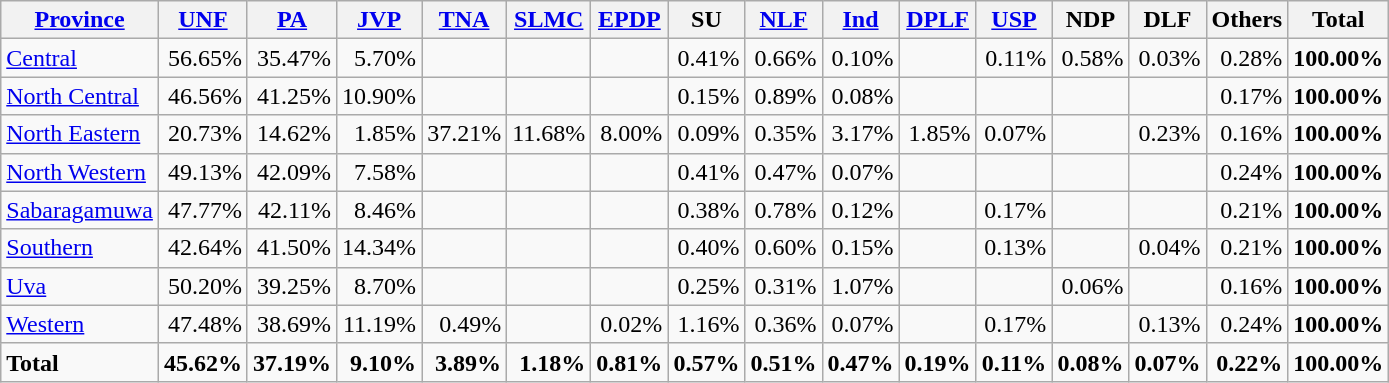<table class="wikitable sortable" border="1" style="text-align:right;">
<tr>
<th><a href='#'>Province</a></th>
<th><a href='#'>UNF</a><br></th>
<th><a href='#'>PA</a><br></th>
<th><a href='#'>JVP</a><br></th>
<th><a href='#'>TNA</a><br></th>
<th><a href='#'>SLMC</a><br></th>
<th><a href='#'>EPDP</a><br></th>
<th>SU<br></th>
<th><a href='#'>NLF</a><br></th>
<th><a href='#'>Ind</a><br></th>
<th><a href='#'>DPLF</a><br></th>
<th><a href='#'>USP</a><br></th>
<th>NDP<br></th>
<th>DLF<br></th>
<th>Others<br></th>
<th>Total<br></th>
</tr>
<tr>
<td align=left><a href='#'>Central</a></td>
<td>56.65%</td>
<td>35.47%</td>
<td>5.70%</td>
<td></td>
<td></td>
<td></td>
<td>0.41%</td>
<td>0.66%</td>
<td>0.10%</td>
<td></td>
<td>0.11%</td>
<td>0.58%</td>
<td>0.03%</td>
<td>0.28%</td>
<td><strong>100.00%</strong></td>
</tr>
<tr>
<td align=left><a href='#'>North Central</a></td>
<td>46.56%</td>
<td>41.25%</td>
<td>10.90%</td>
<td></td>
<td></td>
<td></td>
<td>0.15%</td>
<td>0.89%</td>
<td>0.08%</td>
<td></td>
<td></td>
<td></td>
<td></td>
<td>0.17%</td>
<td><strong>100.00%</strong></td>
</tr>
<tr>
<td align=left><a href='#'>North Eastern</a></td>
<td>20.73%</td>
<td>14.62%</td>
<td>1.85%</td>
<td>37.21%</td>
<td>11.68%</td>
<td>8.00%</td>
<td>0.09%</td>
<td>0.35%</td>
<td>3.17%</td>
<td>1.85%</td>
<td>0.07%</td>
<td></td>
<td>0.23%</td>
<td>0.16%</td>
<td><strong>100.00%</strong></td>
</tr>
<tr>
<td align=left><a href='#'>North Western</a></td>
<td>49.13%</td>
<td>42.09%</td>
<td>7.58%</td>
<td></td>
<td></td>
<td></td>
<td>0.41%</td>
<td>0.47%</td>
<td>0.07%</td>
<td></td>
<td></td>
<td></td>
<td></td>
<td>0.24%</td>
<td><strong>100.00%</strong></td>
</tr>
<tr>
<td align=left><a href='#'>Sabaragamuwa</a></td>
<td>47.77%</td>
<td>42.11%</td>
<td>8.46%</td>
<td></td>
<td></td>
<td></td>
<td>0.38%</td>
<td>0.78%</td>
<td>0.12%</td>
<td></td>
<td>0.17%</td>
<td></td>
<td></td>
<td>0.21%</td>
<td><strong>100.00%</strong></td>
</tr>
<tr>
<td align=left><a href='#'>Southern</a></td>
<td>42.64%</td>
<td>41.50%</td>
<td>14.34%</td>
<td></td>
<td></td>
<td></td>
<td>0.40%</td>
<td>0.60%</td>
<td>0.15%</td>
<td></td>
<td>0.13%</td>
<td></td>
<td>0.04%</td>
<td>0.21%</td>
<td><strong>100.00%</strong></td>
</tr>
<tr>
<td align=left><a href='#'>Uva</a></td>
<td>50.20%</td>
<td>39.25%</td>
<td>8.70%</td>
<td></td>
<td></td>
<td></td>
<td>0.25%</td>
<td>0.31%</td>
<td>1.07%</td>
<td></td>
<td></td>
<td>0.06%</td>
<td></td>
<td>0.16%</td>
<td><strong>100.00%</strong></td>
</tr>
<tr>
<td align=left><a href='#'>Western</a></td>
<td>47.48%</td>
<td>38.69%</td>
<td>11.19%</td>
<td>0.49%</td>
<td></td>
<td>0.02%</td>
<td>1.16%</td>
<td>0.36%</td>
<td>0.07%</td>
<td></td>
<td>0.17%</td>
<td></td>
<td>0.13%</td>
<td>0.24%</td>
<td><strong>100.00%</strong></td>
</tr>
<tr class="sortbottom">
<td align=left><strong>Total</strong></td>
<td><strong>45.62%</strong></td>
<td><strong>37.19%</strong></td>
<td><strong>9.10%</strong></td>
<td><strong>3.89%</strong></td>
<td><strong>1.18%</strong></td>
<td><strong>0.81%</strong></td>
<td><strong>0.57%</strong></td>
<td><strong>0.51%</strong></td>
<td><strong>0.47%</strong></td>
<td><strong>0.19%</strong></td>
<td><strong>0.11%</strong></td>
<td><strong>0.08%</strong></td>
<td><strong>0.07%</strong></td>
<td><strong>0.22%</strong></td>
<td><strong>100.00%</strong></td>
</tr>
</table>
